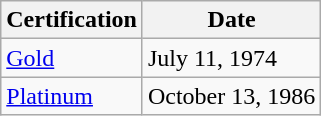<table class="wikitable">
<tr>
<th align="left">Certification</th>
<th align="left">Date</th>
</tr>
<tr>
<td align="left"><a href='#'>Gold</a></td>
<td align="left">July 11, 1974</td>
</tr>
<tr>
<td align="left"><a href='#'>Platinum</a></td>
<td align="left">October 13, 1986</td>
</tr>
</table>
